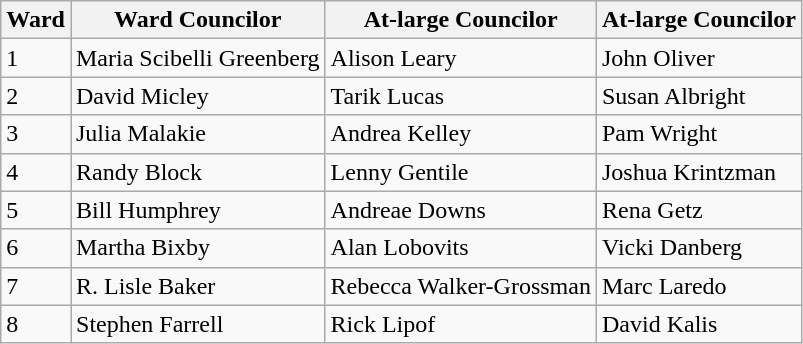<table class="wikitable">
<tr>
<th>Ward</th>
<th>Ward Councilor</th>
<th>At-large Councilor</th>
<th>At-large Councilor</th>
</tr>
<tr>
<td>1</td>
<td>Maria Scibelli Greenberg</td>
<td>Alison Leary</td>
<td>John Oliver</td>
</tr>
<tr>
<td>2</td>
<td>David Micley</td>
<td>Tarik Lucas</td>
<td>Susan Albright</td>
</tr>
<tr>
<td>3</td>
<td>Julia Malakie</td>
<td>Andrea Kelley</td>
<td>Pam Wright</td>
</tr>
<tr>
<td>4</td>
<td>Randy Block</td>
<td>Lenny Gentile</td>
<td>Joshua Krintzman</td>
</tr>
<tr>
<td>5</td>
<td>Bill Humphrey</td>
<td>Andreae Downs</td>
<td>Rena Getz</td>
</tr>
<tr>
<td>6</td>
<td>Martha Bixby</td>
<td>Alan Lobovits</td>
<td>Vicki Danberg</td>
</tr>
<tr>
<td>7</td>
<td>R. Lisle Baker</td>
<td>Rebecca Walker-Grossman</td>
<td>Marc Laredo</td>
</tr>
<tr>
<td>8</td>
<td>Stephen Farrell</td>
<td>Rick Lipof</td>
<td>David Kalis</td>
</tr>
</table>
